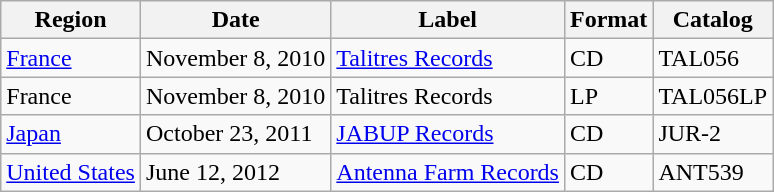<table class="wikitable">
<tr>
<th>Region</th>
<th>Date</th>
<th>Label</th>
<th>Format</th>
<th>Catalog</th>
</tr>
<tr>
<td><a href='#'>France</a></td>
<td>November 8, 2010</td>
<td><a href='#'>Talitres Records</a></td>
<td>CD</td>
<td>TAL056</td>
</tr>
<tr>
<td>France</td>
<td>November 8, 2010</td>
<td>Talitres Records</td>
<td>LP</td>
<td>TAL056LP</td>
</tr>
<tr>
<td><a href='#'>Japan</a></td>
<td>October 23, 2011</td>
<td><a href='#'>JABUP Records</a></td>
<td>CD</td>
<td>JUR-2</td>
</tr>
<tr>
<td><a href='#'>United States</a></td>
<td>June 12, 2012</td>
<td><a href='#'>Antenna Farm Records</a></td>
<td>CD</td>
<td>ANT539</td>
</tr>
</table>
